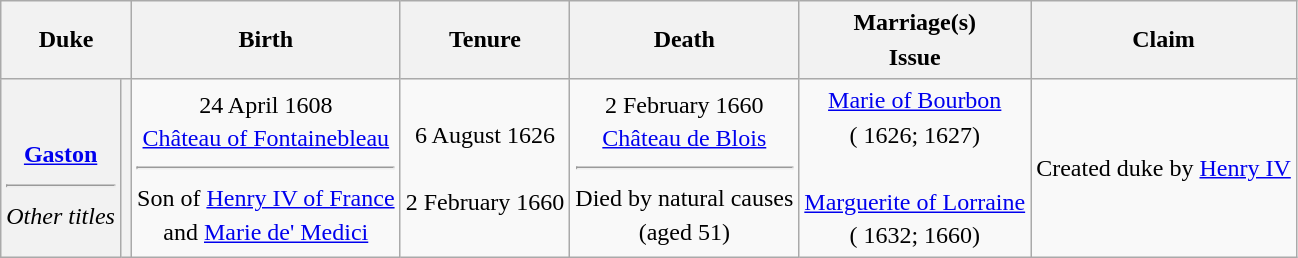<table class="wikitable" style="line-height:1.4em; text-align:center">
<tr>
<th colspan=2>Duke</th>
<th>Birth</th>
<th>Tenure</th>
<th>Death</th>
<th>Marriage(s)<br>Issue</th>
<th>Claim</th>
</tr>
<tr>
<th style="font-weight:normal"><br><strong><a href='#'>Gaston</a></strong><hr><em>Other titles</em><br></th>
<th style="font-weight:normal"></th>
<td>24 April 1608<br><a href='#'>Château of Fontainebleau</a><hr>Son of <a href='#'>Henry IV of France</a><br>and <a href='#'>Marie de' Medici</a></td>
<td>6 August 1626<br><br>2 February 1660</td>
<td>2 February 1660<br><a href='#'>Château de Blois</a><hr>Died by natural causes<br>(aged 51)</td>
<td> <a href='#'>Marie of Bourbon</a><br>( 1626;  1627)<br><br> <a href='#'>Marguerite of Lorraine</a><br>( 1632;  1660)<br></td>
<td>Created duke by <a href='#'>Henry IV</a></td>
</tr>
</table>
